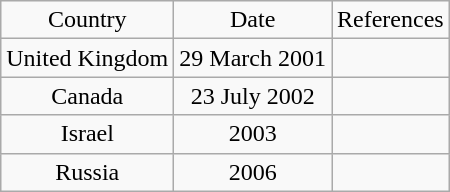<table class="wikitable" style="text-align:center">
<tr>
<td>Country</td>
<td>Date</td>
<td>References</td>
</tr>
<tr>
<td>United Kingdom</td>
<td>29 March 2001</td>
<td></td>
</tr>
<tr>
<td>Canada</td>
<td>23 July 2002</td>
<td></td>
</tr>
<tr>
<td>Israel</td>
<td>2003</td>
<td></td>
</tr>
<tr>
<td>Russia</td>
<td>2006</td>
<td></td>
</tr>
</table>
